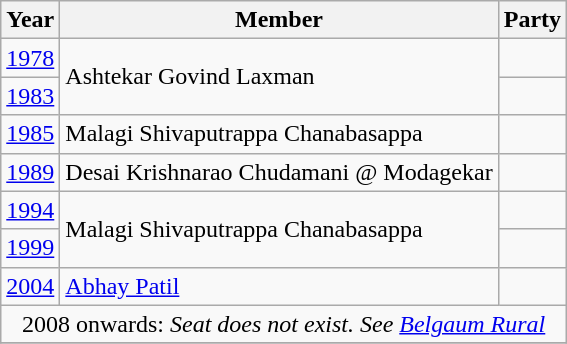<table class="wikitable sortable">
<tr>
<th>Year</th>
<th>Member</th>
<th colspan="2">Party</th>
</tr>
<tr>
<td><a href='#'>1978</a></td>
<td rowspan=2>Ashtekar Govind Laxman</td>
<td></td>
</tr>
<tr>
<td><a href='#'>1983</a></td>
</tr>
<tr>
<td><a href='#'>1985</a></td>
<td>Malagi Shivaputrappa Chanabasappa</td>
<td></td>
</tr>
<tr>
<td><a href='#'>1989</a></td>
<td>Desai Krishnarao Chudamani @ Modagekar</td>
</tr>
<tr>
<td><a href='#'>1994</a></td>
<td rowspan=2>Malagi Shivaputrappa Chanabasappa</td>
<td></td>
</tr>
<tr>
<td><a href='#'>1999</a></td>
<td></td>
</tr>
<tr>
<td><a href='#'>2004</a></td>
<td><a href='#'>Abhay Patil</a></td>
<td></td>
</tr>
<tr>
<td colspan=4 align=center>2008 onwards: <em>Seat does not exist. See <a href='#'>Belgaum Rural</a></em></td>
</tr>
<tr>
</tr>
</table>
